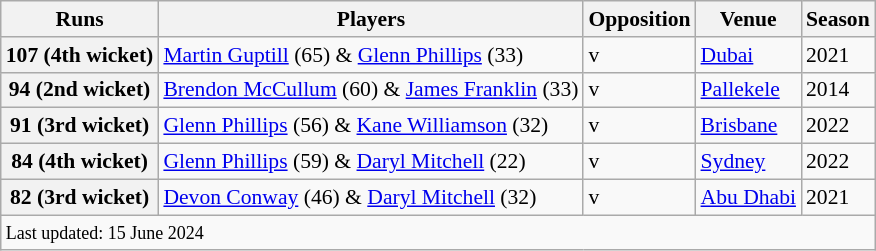<table class="wikitable"style="font-size: 90%">
<tr>
<th scope="col"><strong>Runs</strong></th>
<th scope="col"><strong>Players</strong></th>
<th scope="col"><strong>Opposition</strong></th>
<th scope="col"><strong>Venue</strong></th>
<th scope="col"><strong>Season</strong></th>
</tr>
<tr>
<th>107 (4th wicket)</th>
<td><a href='#'>Martin Guptill</a> (65) & <a href='#'>Glenn Phillips</a> (33)</td>
<td>v </td>
<td><a href='#'>Dubai</a></td>
<td>2021</td>
</tr>
<tr>
<th>94 (2nd wicket)</th>
<td><a href='#'>Brendon McCullum</a> (60) & <a href='#'>James Franklin</a> (33)</td>
<td>v </td>
<td><a href='#'>Pallekele</a></td>
<td>2014</td>
</tr>
<tr>
<th>91 (3rd wicket)</th>
<td><a href='#'>Glenn Phillips</a> (56) & <a href='#'>Kane Williamson</a> (32)</td>
<td>v </td>
<td><a href='#'>Brisbane</a></td>
<td>2022</td>
</tr>
<tr>
<th>84 (4th wicket)</th>
<td><a href='#'>Glenn Phillips</a> (59) & <a href='#'>Daryl Mitchell</a> (22)</td>
<td>v </td>
<td><a href='#'>Sydney</a></td>
<td>2022</td>
</tr>
<tr>
<th>82 (3rd wicket)</th>
<td><a href='#'>Devon Conway</a> (46) & <a href='#'>Daryl Mitchell</a> (32)</td>
<td>v </td>
<td><a href='#'>Abu Dhabi</a></td>
<td>2021</td>
</tr>
<tr>
<td colspan="5"><small>Last updated: 15 June 2024</small></td>
</tr>
</table>
